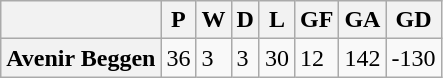<table class="wikitable">
<tr>
<th></th>
<th>P</th>
<th>W</th>
<th>D</th>
<th>L</th>
<th>GF</th>
<th>GA</th>
<th>GD</th>
</tr>
<tr>
<th>Avenir Beggen</th>
<td>36</td>
<td>3</td>
<td>3</td>
<td>30</td>
<td>12</td>
<td>142</td>
<td>-130</td>
</tr>
</table>
